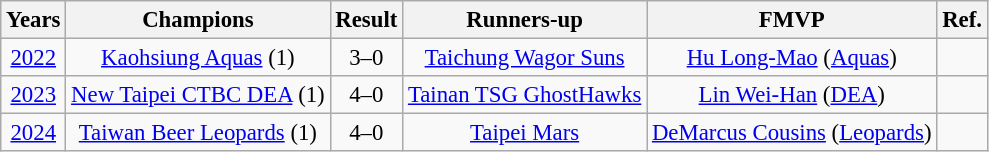<table class="wikitable" style="font-size: 95%; text-align:center;">
<tr>
<th>Years</th>
<th>Champions</th>
<th>Result</th>
<th>Runners-up</th>
<th>FMVP</th>
<th>Ref.</th>
</tr>
<tr>
<td><a href='#'>2022</a></td>
<td><a href='#'>Kaohsiung Aquas</a> (1)</td>
<td>3–0</td>
<td><a href='#'>Taichung Wagor Suns</a></td>
<td><a href='#'>Hu Long-Mao</a> (<a href='#'>Aquas</a>)</td>
<td></td>
</tr>
<tr>
<td><a href='#'>2023</a></td>
<td><a href='#'>New Taipei CTBC DEA</a> (1)</td>
<td>4–0</td>
<td><a href='#'>Tainan TSG GhostHawks</a></td>
<td><a href='#'>Lin Wei-Han</a> (<a href='#'>DEA</a>)</td>
<td></td>
</tr>
<tr>
<td><a href='#'>2024</a></td>
<td><a href='#'>Taiwan Beer Leopards</a> (1)</td>
<td>4–0</td>
<td><a href='#'>Taipei Mars</a></td>
<td><a href='#'>DeMarcus Cousins</a> (<a href='#'>Leopards</a>)</td>
<td></td>
</tr>
</table>
